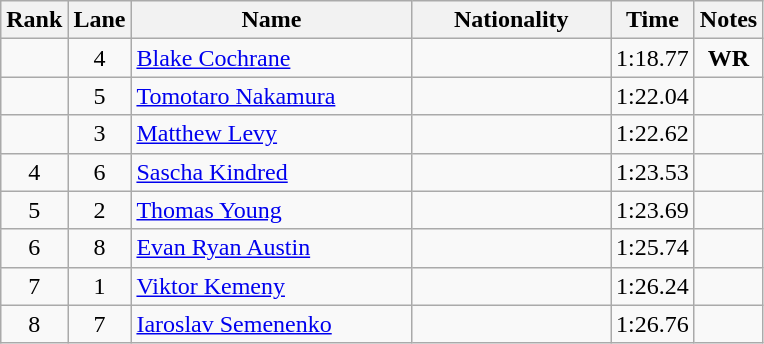<table class="wikitable sortable" style="text-align:center">
<tr>
<th>Rank</th>
<th>Lane</th>
<th style="width:180px">Name</th>
<th style="width:125px">Nationality</th>
<th>Time</th>
<th>Notes</th>
</tr>
<tr>
<td></td>
<td>4</td>
<td style="text-align:left;"><a href='#'>Blake Cochrane</a></td>
<td style="text-align:left;"></td>
<td>1:18.77</td>
<td><strong>WR</strong></td>
</tr>
<tr>
<td></td>
<td>5</td>
<td style="text-align:left;"><a href='#'>Tomotaro Nakamura</a></td>
<td style="text-align:left;"></td>
<td>1:22.04</td>
<td></td>
</tr>
<tr>
<td></td>
<td>3</td>
<td style="text-align:left;"><a href='#'>Matthew Levy</a></td>
<td style="text-align:left;"></td>
<td>1:22.62</td>
<td></td>
</tr>
<tr>
<td>4</td>
<td>6</td>
<td style="text-align:left;"><a href='#'>Sascha Kindred</a></td>
<td style="text-align:left;"></td>
<td>1:23.53</td>
<td></td>
</tr>
<tr>
<td>5</td>
<td>2</td>
<td style="text-align:left;"><a href='#'>Thomas Young</a></td>
<td style="text-align:left;"></td>
<td>1:23.69</td>
<td></td>
</tr>
<tr>
<td>6</td>
<td>8</td>
<td style="text-align:left;"><a href='#'>Evan Ryan Austin</a></td>
<td style="text-align:left;"></td>
<td>1:25.74</td>
<td></td>
</tr>
<tr>
<td>7</td>
<td>1</td>
<td style="text-align:left;"><a href='#'>Viktor Kemeny</a></td>
<td style="text-align:left;"></td>
<td>1:26.24</td>
<td></td>
</tr>
<tr>
<td>8</td>
<td>7</td>
<td style="text-align:left;"><a href='#'>Iaroslav Semenenko</a></td>
<td style="text-align:left;"></td>
<td>1:26.76</td>
<td></td>
</tr>
</table>
